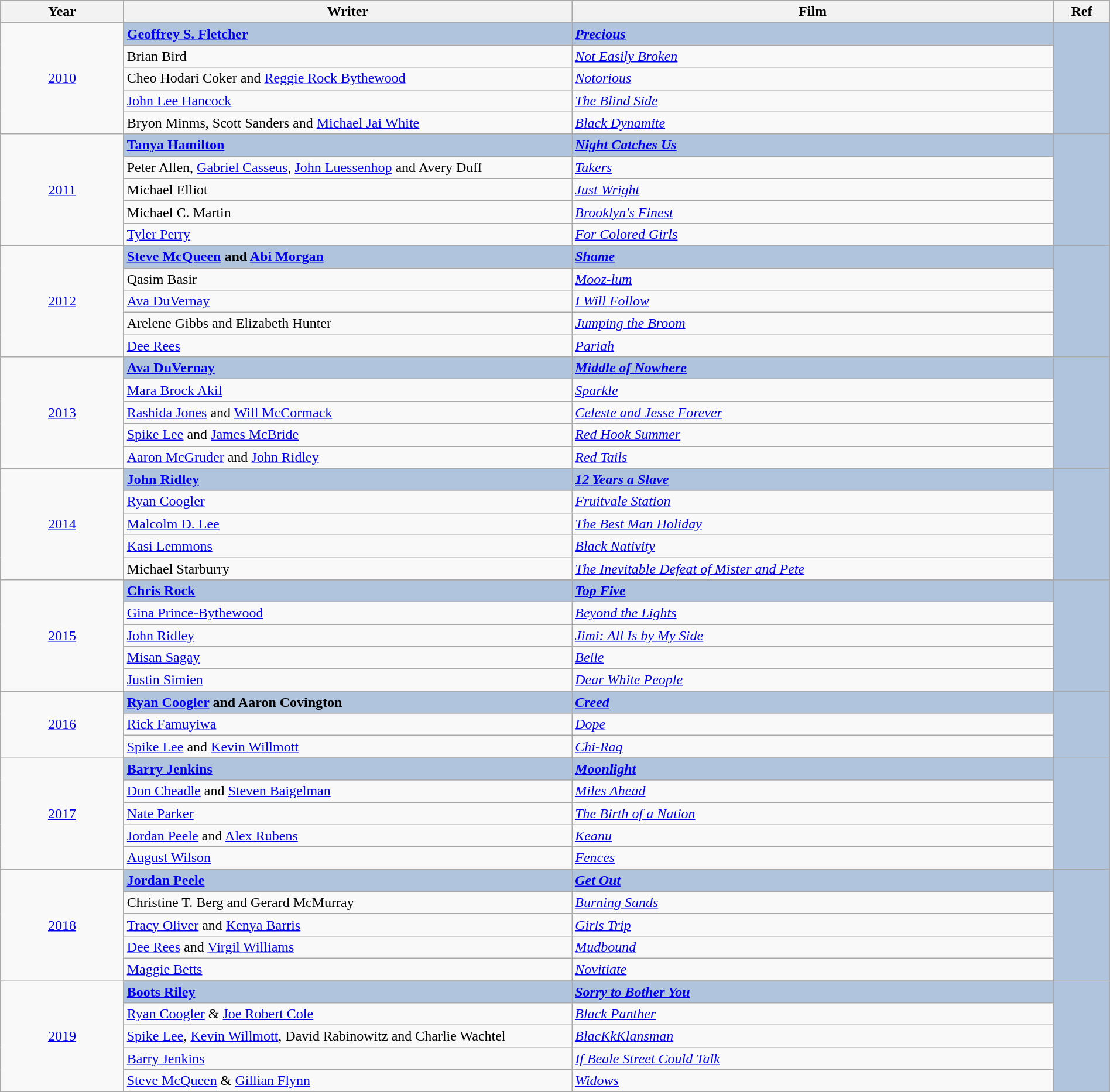<table class="wikitable" style="width:100%;">
<tr style="background:#bebebe;">
<th style="width:11%;">Year</th>
<th style="width:40%;">Writer</th>
<th style="width:43%;">Film</th>
<th style="width:5%;">Ref</th>
</tr>
<tr>
<td rowspan="6" align="center"><a href='#'>2010</a></td>
</tr>
<tr style="background:#B0C4DE">
<td><strong><a href='#'>Geoffrey S. Fletcher</a></strong></td>
<td><strong><em><a href='#'>Precious</a></em></strong></td>
<td rowspan="6" align="center"></td>
</tr>
<tr>
<td>Brian Bird</td>
<td><em><a href='#'>Not Easily Broken</a></em></td>
</tr>
<tr>
<td>Cheo Hodari Coker and <a href='#'>Reggie Rock Bythewood</a></td>
<td><em><a href='#'>Notorious</a></em></td>
</tr>
<tr>
<td><a href='#'>John Lee Hancock</a></td>
<td><em><a href='#'>The Blind Side</a></em></td>
</tr>
<tr>
<td>Bryon Minms, Scott Sanders and <a href='#'>Michael Jai White</a></td>
<td><em><a href='#'>Black Dynamite</a></em></td>
</tr>
<tr>
<td rowspan="6" align="center"><a href='#'>2011</a></td>
</tr>
<tr style="background:#B0C4DE">
<td><strong><a href='#'>Tanya Hamilton</a></strong></td>
<td><strong><em><a href='#'>Night Catches Us</a></em></strong></td>
<td rowspan="6" align="center"></td>
</tr>
<tr>
<td>Peter Allen, <a href='#'>Gabriel Casseus</a>, <a href='#'>John Luessenhop</a> and Avery Duff</td>
<td><em><a href='#'>Takers</a></em></td>
</tr>
<tr>
<td>Michael Elliot</td>
<td><em><a href='#'>Just Wright</a></em></td>
</tr>
<tr>
<td>Michael C. Martin</td>
<td><em><a href='#'>Brooklyn's Finest</a></em></td>
</tr>
<tr>
<td><a href='#'>Tyler Perry</a></td>
<td><em><a href='#'>For Colored Girls</a></em></td>
</tr>
<tr>
<td rowspan="6" align="center"><a href='#'>2012</a></td>
</tr>
<tr style="background:#B0C4DE">
<td><strong><a href='#'>Steve McQueen</a> and <a href='#'>Abi Morgan</a></strong></td>
<td><strong><em><a href='#'>Shame</a></em></strong></td>
<td rowspan="6" align="center"></td>
</tr>
<tr>
<td>Qasim Basir</td>
<td><em><a href='#'>Mooz-lum</a></em></td>
</tr>
<tr>
<td><a href='#'>Ava DuVernay</a></td>
<td><em><a href='#'>I Will Follow</a></em></td>
</tr>
<tr>
<td>Arelene Gibbs and Elizabeth Hunter</td>
<td><em><a href='#'>Jumping the Broom</a></em></td>
</tr>
<tr>
<td><a href='#'>Dee Rees</a></td>
<td><em><a href='#'>Pariah</a></em></td>
</tr>
<tr>
<td rowspan="6" align="center"><a href='#'>2013</a></td>
</tr>
<tr style="background:#B0C4DE">
<td><strong><a href='#'>Ava DuVernay</a></strong></td>
<td><strong><em><a href='#'>Middle of Nowhere</a></em></strong></td>
<td rowspan="6" align="center"></td>
</tr>
<tr>
<td><a href='#'>Mara Brock Akil</a></td>
<td><em><a href='#'>Sparkle</a></em></td>
</tr>
<tr>
<td><a href='#'>Rashida Jones</a> and <a href='#'>Will McCormack</a></td>
<td><em><a href='#'>Celeste and Jesse Forever</a></em></td>
</tr>
<tr>
<td><a href='#'>Spike Lee</a> and <a href='#'>James McBride</a></td>
<td><em><a href='#'>Red Hook Summer</a></em></td>
</tr>
<tr>
<td><a href='#'>Aaron McGruder</a> and <a href='#'>John Ridley</a></td>
<td><em><a href='#'>Red Tails</a></em></td>
</tr>
<tr>
<td rowspan="6" align="center"><a href='#'>2014</a></td>
</tr>
<tr style="background:#B0C4DE">
<td><strong><a href='#'>John Ridley</a></strong></td>
<td><strong><em><a href='#'>12 Years a Slave</a></em></strong></td>
<td rowspan="6" align="center"></td>
</tr>
<tr>
<td><a href='#'>Ryan Coogler</a></td>
<td><em><a href='#'>Fruitvale Station</a></em></td>
</tr>
<tr>
<td><a href='#'>Malcolm D. Lee</a></td>
<td><em><a href='#'>The Best Man Holiday</a></em></td>
</tr>
<tr>
<td><a href='#'>Kasi Lemmons</a></td>
<td><em><a href='#'>Black Nativity</a></em></td>
</tr>
<tr>
<td>Michael Starburry</td>
<td><em><a href='#'>The Inevitable Defeat of Mister and Pete</a></em></td>
</tr>
<tr>
<td rowspan="6" align="center"><a href='#'>2015</a></td>
</tr>
<tr style="background:#B0C4DE">
<td><strong><a href='#'>Chris Rock</a></strong></td>
<td><strong><em><a href='#'>Top Five</a></em></strong></td>
<td rowspan="6" align="center"></td>
</tr>
<tr>
<td><a href='#'>Gina Prince-Bythewood</a></td>
<td><em><a href='#'>Beyond the Lights</a></em></td>
</tr>
<tr>
<td><a href='#'>John Ridley</a></td>
<td><em><a href='#'>Jimi: All Is by My Side</a></em></td>
</tr>
<tr>
<td><a href='#'>Misan Sagay</a></td>
<td><em><a href='#'>Belle</a></em></td>
</tr>
<tr>
<td><a href='#'>Justin Simien</a></td>
<td><em><a href='#'>Dear White People</a></em></td>
</tr>
<tr>
<td rowspan="4" align="center"><a href='#'>2016</a></td>
</tr>
<tr style="background:#B0C4DE">
<td><strong><a href='#'>Ryan Coogler</a> and Aaron Covington</strong></td>
<td><strong><em><a href='#'>Creed</a></em></strong></td>
<td rowspan="4" align="center"></td>
</tr>
<tr>
<td><a href='#'>Rick Famuyiwa</a></td>
<td><em><a href='#'>Dope</a></em></td>
</tr>
<tr>
<td><a href='#'>Spike Lee</a> and <a href='#'>Kevin Willmott</a></td>
<td><em><a href='#'>Chi-Raq</a></em></td>
</tr>
<tr>
<td rowspan="6" align="center"><a href='#'>2017</a></td>
</tr>
<tr style="background:#B0C4DE">
<td><strong><a href='#'>Barry Jenkins</a></strong></td>
<td><strong><em><a href='#'>Moonlight</a></em></strong></td>
<td rowspan="6" align="center"></td>
</tr>
<tr>
<td><a href='#'>Don Cheadle</a> and <a href='#'>Steven Baigelman</a></td>
<td><em><a href='#'>Miles Ahead</a></em></td>
</tr>
<tr>
<td><a href='#'>Nate Parker</a></td>
<td><em><a href='#'>The Birth of a Nation</a></em></td>
</tr>
<tr>
<td><a href='#'>Jordan Peele</a> and <a href='#'>Alex Rubens</a></td>
<td><em><a href='#'>Keanu</a></em></td>
</tr>
<tr>
<td><a href='#'>August Wilson</a></td>
<td><em><a href='#'>Fences</a></em></td>
</tr>
<tr>
<td rowspan="6" align="center"><a href='#'>2018</a></td>
</tr>
<tr style="background:#B0C4DE">
<td><strong><a href='#'>Jordan Peele</a></strong></td>
<td><strong><em><a href='#'>Get Out</a></em></strong></td>
<td rowspan="6" align="center"></td>
</tr>
<tr>
<td>Christine T. Berg and Gerard McMurray</td>
<td><em><a href='#'>Burning Sands</a></em></td>
</tr>
<tr>
<td><a href='#'>Tracy Oliver</a> and <a href='#'>Kenya Barris</a></td>
<td><em><a href='#'>Girls Trip</a></em></td>
</tr>
<tr>
<td><a href='#'>Dee Rees</a> and <a href='#'>Virgil Williams</a></td>
<td><em><a href='#'>Mudbound</a></em></td>
</tr>
<tr>
<td><a href='#'>Maggie Betts</a></td>
<td><em><a href='#'>Novitiate</a></em></td>
</tr>
<tr>
<td rowspan="6" align="center"><a href='#'>2019</a></td>
</tr>
<tr style="background:#B0C4DE">
<td><strong><a href='#'>Boots Riley</a></strong></td>
<td><strong><em><a href='#'>Sorry to Bother You</a></em></strong></td>
<td rowspan="6" align="center"></td>
</tr>
<tr>
<td><a href='#'>Ryan Coogler</a> & <a href='#'>Joe Robert Cole</a></td>
<td><em><a href='#'>Black Panther</a></em></td>
</tr>
<tr>
<td><a href='#'>Spike Lee</a>, <a href='#'>Kevin Willmott</a>, David Rabinowitz and Charlie Wachtel</td>
<td><em><a href='#'>BlacKkKlansman</a></em></td>
</tr>
<tr>
<td><a href='#'>Barry Jenkins</a></td>
<td><em><a href='#'>If Beale Street Could Talk</a></em></td>
</tr>
<tr>
<td><a href='#'>Steve McQueen</a> & <a href='#'>Gillian Flynn</a></td>
<td><em><a href='#'>Widows</a></em></td>
</tr>
</table>
